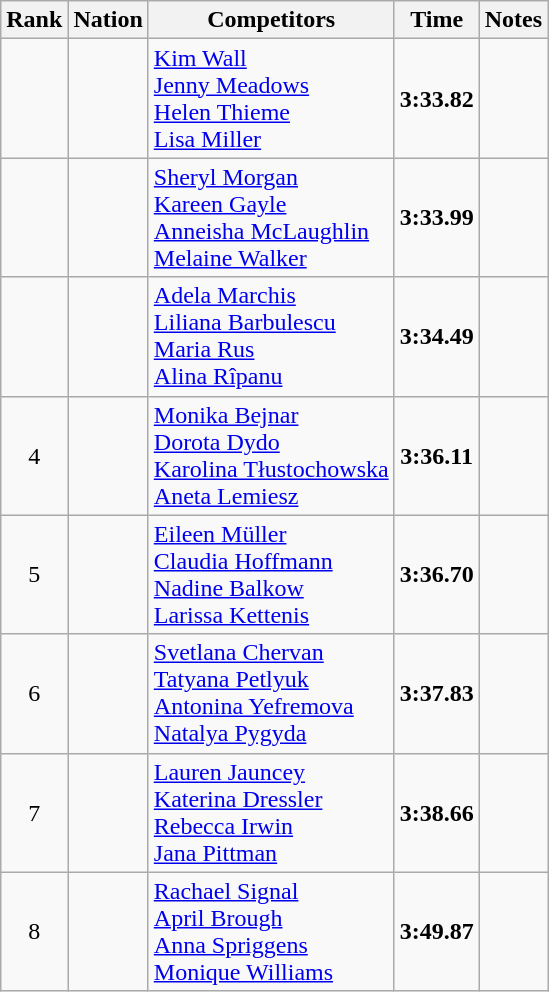<table class="wikitable sortable" style="text-align:center">
<tr>
<th>Rank</th>
<th>Nation</th>
<th>Competitors</th>
<th>Time</th>
<th>Notes</th>
</tr>
<tr>
<td></td>
<td align=left></td>
<td align=left><a href='#'>Kim Wall</a><br><a href='#'>Jenny Meadows</a><br><a href='#'>Helen Thieme</a><br><a href='#'>Lisa Miller</a></td>
<td><strong>3:33.82</strong></td>
<td></td>
</tr>
<tr>
<td></td>
<td align=left></td>
<td align=left><a href='#'>Sheryl Morgan</a><br><a href='#'>Kareen Gayle</a><br><a href='#'>Anneisha McLaughlin</a><br><a href='#'>Melaine Walker</a></td>
<td><strong>3:33.99</strong></td>
<td></td>
</tr>
<tr>
<td></td>
<td align=left></td>
<td align=left><a href='#'>Adela Marchis</a><br><a href='#'>Liliana Barbulescu</a><br><a href='#'>Maria Rus</a><br><a href='#'>Alina Rîpanu</a></td>
<td><strong>3:34.49</strong></td>
<td></td>
</tr>
<tr>
<td>4</td>
<td align=left></td>
<td align=left><a href='#'>Monika Bejnar</a><br><a href='#'>Dorota Dydo</a><br><a href='#'>Karolina Tłustochowska</a><br><a href='#'>Aneta Lemiesz</a></td>
<td><strong>3:36.11</strong></td>
<td></td>
</tr>
<tr>
<td>5</td>
<td align=left></td>
<td align=left><a href='#'>Eileen Müller</a><br><a href='#'>Claudia Hoffmann</a><br><a href='#'>Nadine Balkow</a><br><a href='#'>Larissa Kettenis</a></td>
<td><strong>3:36.70</strong></td>
<td></td>
</tr>
<tr>
<td>6</td>
<td align=left></td>
<td align=left><a href='#'>Svetlana Chervan</a><br><a href='#'>Tatyana Petlyuk</a><br><a href='#'>Antonina Yefremova</a><br><a href='#'>Natalya Pygyda</a></td>
<td><strong>3:37.83</strong></td>
<td></td>
</tr>
<tr>
<td>7</td>
<td align=left></td>
<td align=left><a href='#'>Lauren Jauncey</a><br><a href='#'>Katerina Dressler</a><br><a href='#'>Rebecca Irwin</a><br><a href='#'>Jana Pittman</a></td>
<td><strong>3:38.66</strong></td>
<td></td>
</tr>
<tr>
<td>8</td>
<td align=left></td>
<td align=left><a href='#'>Rachael Signal</a><br><a href='#'>April Brough</a><br><a href='#'>Anna Spriggens</a><br><a href='#'>Monique Williams</a></td>
<td><strong>3:49.87</strong></td>
<td></td>
</tr>
</table>
